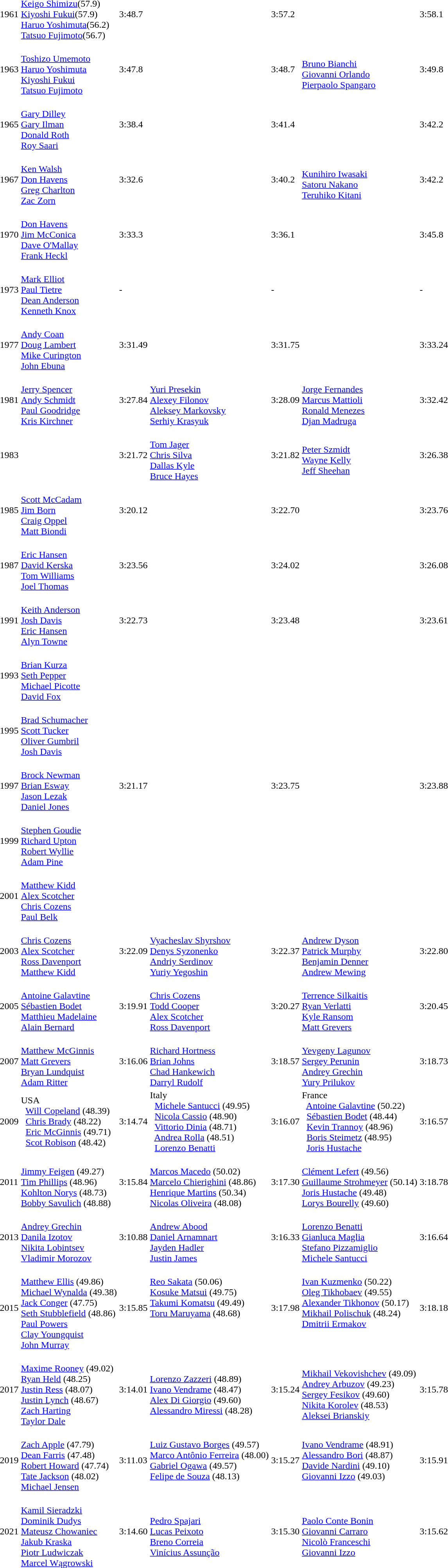<table>
<tr>
<td>1961</td>
<td><br><a href='#'>Keigo Shimizu</a>(57.9)<br><a href='#'>Kiyoshi Fukui</a>(57.9)<br><a href='#'>Haruo Yoshimuta</a>(56.2)<br><a href='#'>Tatsuo Fujimoto</a>(56.7)</td>
<td>3:48.7</td>
<td></td>
<td>3:57.2</td>
<td></td>
<td>3:58.1</td>
</tr>
<tr>
<td>1963</td>
<td><br><a href='#'>Toshizo Umemoto</a><br><a href='#'>Haruo Yoshimuta</a><br><a href='#'>Kiyoshi Fukui</a><br><a href='#'>Tatsuo Fujimoto</a></td>
<td>3:47.8</td>
<td></td>
<td>3:48.7</td>
<td><br><a href='#'>Bruno Bianchi</a><br><a href='#'>Giovanni Orlando</a><br><a href='#'>Pierpaolo Spangaro</a></td>
<td>3:49.8</td>
</tr>
<tr>
<td>1965</td>
<td><br><a href='#'>Gary Dilley</a><br><a href='#'>Gary Ilman</a><br><a href='#'>Donald Roth</a><br><a href='#'>Roy Saari</a></td>
<td>3:38.4</td>
<td></td>
<td>3:41.4</td>
<td></td>
<td>3:42.2</td>
</tr>
<tr>
<td>1967</td>
<td><br><a href='#'>Ken Walsh</a><br><a href='#'>Don Havens</a><br><a href='#'>Greg Charlton</a><br><a href='#'>Zac Zorn</a></td>
<td>3:32.6</td>
<td></td>
<td>3:40.2</td>
<td><br><a href='#'>Kunihiro Iwasaki</a><br><a href='#'>Satoru Nakano</a><br><a href='#'>Teruhiko Kitani</a></td>
<td>3:42.2</td>
</tr>
<tr>
<td>1970</td>
<td><br><a href='#'>Don Havens</a><br><a href='#'>Jim McConica</a><br><a href='#'>Dave O'Mallay</a><br><a href='#'>Frank Heckl</a></td>
<td>3:33.3</td>
<td></td>
<td>3:36.1</td>
<td></td>
<td>3:45.8</td>
</tr>
<tr>
<td>1973</td>
<td><br><a href='#'>Mark Elliot</a><br><a href='#'>Paul Tietre</a><br><a href='#'>Dean Anderson</a><br><a href='#'>Kenneth Knox</a></td>
<td>-</td>
<td></td>
<td>-</td>
<td></td>
<td>-</td>
</tr>
<tr>
<td>1977</td>
<td><br><a href='#'>Andy Coan</a><br><a href='#'>Doug Lambert</a><br><a href='#'>Mike Curington</a><br><a href='#'>John Ebuna</a></td>
<td>3:31.49</td>
<td></td>
<td>3:31.75</td>
<td></td>
<td>3:33.24</td>
</tr>
<tr>
<td>1981</td>
<td><br><a href='#'>Jerry Spencer</a><br><a href='#'>Andy Schmidt</a><br><a href='#'>Paul Goodridge</a><br><a href='#'>Kris Kirchner</a></td>
<td>3:27.84</td>
<td><br><a href='#'>Yuri Presekin</a><br><a href='#'>Alexey Filonov</a><br><a href='#'>Aleksey Markovsky</a><br><a href='#'>Serhiy Krasyuk</a></td>
<td>3:28.09</td>
<td><br><a href='#'>Jorge Fernandes</a><br><a href='#'>Marcus Mattioli</a><br><a href='#'>Ronald Menezes</a><br><a href='#'>Djan Madruga</a></td>
<td>3:32.42</td>
</tr>
<tr>
<td>1983</td>
<td></td>
<td>3:21.72</td>
<td><br><a href='#'>Tom Jager</a><br><a href='#'>Chris Silva</a><br><a href='#'>Dallas Kyle</a><br><a href='#'>Bruce Hayes</a></td>
<td>3:21.82</td>
<td><br><a href='#'>Peter Szmidt</a><br><a href='#'>Wayne Kelly</a><br><a href='#'>Jeff Sheehan</a></td>
<td>3:26.38</td>
</tr>
<tr>
<td>1985</td>
<td><br><a href='#'>Scott McCadam</a><br><a href='#'>Jim Born</a><br><a href='#'>Craig Oppel</a><br><a href='#'>Matt Biondi</a></td>
<td>3:20.12</td>
<td></td>
<td>3:22.70</td>
<td></td>
<td>3:23.76</td>
</tr>
<tr>
<td>1987</td>
<td><br><a href='#'>Eric Hansen</a><br><a href='#'>David Kerska</a><br><a href='#'>Tom Williams</a><br><a href='#'>Joel Thomas</a></td>
<td>3:23.56</td>
<td></td>
<td>3:24.02</td>
<td></td>
<td>3:26.08</td>
</tr>
<tr>
<td>1991</td>
<td><br><a href='#'>Keith Anderson</a><br><a href='#'>Josh Davis</a><br><a href='#'>Eric Hansen</a><br><a href='#'>Alyn Towne</a></td>
<td>3:22.73</td>
<td></td>
<td>3:23.48</td>
<td></td>
<td>3:23.61</td>
</tr>
<tr>
<td>1993</td>
<td><br><a href='#'>Brian Kurza</a><br><a href='#'>Seth Pepper</a><br><a href='#'>Michael Picotte</a><br><a href='#'>David Fox</a></td>
<td></td>
<td></td>
<td></td>
<td></td>
<td></td>
</tr>
<tr>
<td>1995</td>
<td><br><a href='#'>Brad Schumacher</a><br><a href='#'>Scott Tucker</a><br><a href='#'>Oliver Gumbril</a><br><a href='#'>Josh Davis</a></td>
<td></td>
<td></td>
<td></td>
<td></td>
<td></td>
</tr>
<tr>
<td>1997</td>
<td><br><a href='#'>Brock Newman</a><br><a href='#'>Brian Esway</a><br><a href='#'>Jason Lezak</a><br><a href='#'>Daniel Jones</a></td>
<td>3:21.17</td>
<td></td>
<td>3:23.75</td>
<td></td>
<td>3:23.88</td>
</tr>
<tr>
<td>1999</td>
<td><br><a href='#'>Stephen Goudie</a><br><a href='#'>Richard Upton</a><br><a href='#'>Robert Wyllie</a><br><a href='#'>Adam Pine</a></td>
<td></td>
<td></td>
<td></td>
<td></td>
<td></td>
</tr>
<tr>
<td>2001</td>
<td><br><a href='#'>Matthew Kidd</a><br><a href='#'>Alex Scotcher</a><br><a href='#'>Chris Cozens</a><br><a href='#'>Paul Belk</a></td>
<td></td>
<td></td>
<td></td>
<td></td>
<td></td>
</tr>
<tr>
<td>2003</td>
<td><br><a href='#'>Chris Cozens</a><br><a href='#'>Alex Scotcher</a><br><a href='#'>Ross Davenport</a><br><a href='#'>Matthew Kidd</a></td>
<td>3:22.09</td>
<td><br><a href='#'>Vyacheslav Shyrshov</a><br><a href='#'>Denys Syzonenko</a><br><a href='#'>Andriy Serdinov</a><br><a href='#'>Yuriy Yegoshin</a></td>
<td>3:22.37</td>
<td><br><a href='#'>Andrew Dyson</a><br><a href='#'>Patrick Murphy</a><br><a href='#'>Benjamin Denner</a><br><a href='#'>Andrew Mewing</a></td>
<td>3:22.80</td>
</tr>
<tr>
<td>2005</td>
<td><br><a href='#'>Antoine Galavtine</a><br><a href='#'>Sébastien Bodet</a><br><a href='#'>Matthieu Madelaine</a><br><a href='#'>Alain Bernard</a></td>
<td>3:19.91</td>
<td><br><a href='#'>Chris Cozens</a><br><a href='#'>Todd Cooper</a><br><a href='#'>Alex Scotcher</a><br><a href='#'>Ross Davenport</a></td>
<td>3:20.27</td>
<td><br><a href='#'>Terrence Silkaitis</a><br><a href='#'>Ryan Verlatti</a><br><a href='#'>Kyle Ransom</a><br><a href='#'>Matt Grevers</a></td>
<td>3:20.45</td>
</tr>
<tr>
<td>2007</td>
<td><br><a href='#'>Matthew McGinnis</a><br><a href='#'>Matt Grevers</a><br><a href='#'>Bryan Lundquist</a><br><a href='#'>Adam Ritter</a></td>
<td>3:16.06</td>
<td><br><a href='#'>Richard Hortness</a><br><a href='#'>Brian Johns</a><br><a href='#'>Chad Hankewich</a><br><a href='#'>Darryl Rudolf</a></td>
<td>3:18.57</td>
<td><br><a href='#'>Yevgeny Lagunov</a><br><a href='#'>Sergey Perunin</a><br><a href='#'>Andrey Grechin</a><br><a href='#'>Yury Prilukov</a></td>
<td>3:18.73</td>
</tr>
<tr>
<td>2009</td>
<td> USA <br>  <a href='#'>Will Copeland</a> (48.39)<br>  <a href='#'>Chris Brady</a> (48.22) <br>  <a href='#'>Eric McGinnis</a> (49.71)<br>  <a href='#'>Scot Robison</a> (48.42)</td>
<td>3:14.74</td>
<td> Italy <br>  <a href='#'>Michele Santucci</a> (49.95) <br>  <a href='#'>Nicola Cassio</a> (48.90) <br>  <a href='#'>Vittorio Dinia</a> (48.71) <br>  <a href='#'>Andrea Rolla</a> (48.51) <br>  <a href='#'>Lorenzo Benatti</a></td>
<td>3:16.07</td>
<td> France <br>  <a href='#'>Antoine Galavtine</a> (50.22) <br>  <a href='#'>Sébastien Bodet</a> (48.44) <br>  <a href='#'>Kevin Trannoy</a> (48.96) <br>  <a href='#'>Boris Steimetz</a> (48.95) <br>  <a href='#'>Joris Hustache</a></td>
<td>3:16.57</td>
</tr>
<tr>
<td>2011</td>
<td><br><a href='#'>Jimmy Feigen</a> (49.27)<br><a href='#'>Tim Phillips</a> (48.96)<br><a href='#'>Kohlton Norys</a> (48.73) <br> <a href='#'>Bobby Savulich</a> (48.88)</td>
<td>3:15.84</td>
<td><br><a href='#'>Marcos Macedo</a> (50.02) <br><a href='#'>Marcelo Chierighini</a> (48.86) <br><a href='#'>Henrique Martins</a> (50.34) <br> <a href='#'>Nicolas Oliveira</a> (48.08)</td>
<td>3:17.30</td>
<td><br><a href='#'>Clément Lefert</a> (49.56) <br><a href='#'>Guillaume Strohmeyer</a> (50.14) <br><a href='#'>Joris Hustache</a> (49.48) <br> <a href='#'>Lorys Bourelly</a> (49.60)</td>
<td>3:18.78</td>
</tr>
<tr>
<td>2013</td>
<td><br><a href='#'>Andrey Grechin</a><br><a href='#'>Danila Izotov</a><br><a href='#'>Nikita Lobintsev</a><br><a href='#'>Vladimir Morozov</a></td>
<td>3:10.88</td>
<td><br><a href='#'>Andrew Abood</a><br><a href='#'>Daniel Arnamnart</a><br><a href='#'>Jayden Hadler</a><br><a href='#'>Justin James</a></td>
<td>3:16.33</td>
<td><br><a href='#'>Lorenzo Benatti</a><br><a href='#'>Gianluca Maglia</a><br><a href='#'>Stefano Pizzamiglio</a><br><a href='#'>Michele Santucci</a></td>
<td>3:16.64</td>
</tr>
<tr>
<td>2015</td>
<td><br><a href='#'>Matthew Ellis</a> (49.86)<br><a href='#'>Michael Wynalda</a> (49.38)<br><a href='#'>Jack Conger</a> (47.75)<br><a href='#'>Seth Stubblefield</a> (48.86)<br><a href='#'>Paul Powers</a><br><a href='#'>Clay Youngquist</a><br><a href='#'>John Murray</a></td>
<td>3:15.85</td>
<td valign=top><br><a href='#'>Reo Sakata</a> (50.06)<br><a href='#'>Kosuke Matsui</a> (49.75)<br><a href='#'>Takumi Komatsu</a> (49.49)<br><a href='#'>Toru Maruyama</a> (48.68)</td>
<td>3:17.98</td>
<td valign=top><br><a href='#'>Ivan Kuzmenko</a> (50.22)<br><a href='#'>Oleg Tikhobaev</a> (49.55)<br><a href='#'>Alexander Tikhonov</a> (50.17)<br><a href='#'>Mikhail Polischuk</a> (48.24)<br><a href='#'>Dmitrii Ermakov</a></td>
<td>3:18.18</td>
</tr>
<tr>
<td>2017</td>
<td><br><a href='#'>Maxime Rooney</a> (49.02)<br><a href='#'>Ryan Held</a> (48.25)<br><a href='#'>Justin Ress</a> (48.07)<br><a href='#'>Justin Lynch</a> (48.67)<br><a href='#'>Zach Harting</a><br> <a href='#'>Taylor Dale</a></td>
<td>3:14.01</td>
<td><br><a href='#'>Lorenzo Zazzeri</a> (48.89)<br><a href='#'>Ivano Vendrame</a> (48.47)<br><a href='#'>Alex Di Giorgio</a> (49.60)<br><a href='#'>Alessandro Miressi</a> (48.28)</td>
<td>3:15.24</td>
<td><br><a href='#'>Mikhail Vekovishchev</a> (49.09)<br><a href='#'>Andrey Arbuzov</a> (49.23)<br><a href='#'>Sergey Fesikov</a> (49.60)<br><a href='#'>Nikita Korolev</a> (48.53)<br><a href='#'>Aleksei Brianskiy</a></td>
<td>3:15.78</td>
</tr>
<tr>
<td>2019</td>
<td><br><a href='#'>Zach Apple</a> (47.79)<br><a href='#'>Dean Farris</a> (47.48)<br><a href='#'>Robert Howard</a> (47.74)<br><a href='#'>Tate Jackson</a> (48.02)<br><a href='#'>Michael Jensen</a></td>
<td>3:11.03</td>
<td valign=top><br><a href='#'>Luiz Gustavo Borges</a> (49.57)<br><a href='#'>Marco Antônio Ferreira</a> (48.00)<br><a href='#'>Gabriel Ogawa</a> (49.57)<br><a href='#'>Felipe de Souza</a> (48.13)</td>
<td>3:15.27</td>
<td valign=top><br><a href='#'>Ivano Vendrame</a> (48.91)<br><a href='#'>Alessandro Bori</a> (48.87)<br><a href='#'>Davide Nardini</a> (49.10)<br><a href='#'>Giovanni Izzo</a> (49.03)</td>
<td>3:15.91</td>
</tr>
<tr>
<td>2021</td>
<td><br><a href='#'>Kamil Sieradzki</a><br><a href='#'>Dominik Dudys</a><br><a href='#'>Mateusz Chowaniec</a><br><a href='#'>Jakub Kraska</a><br><a href='#'>Piotr Ludwiczak</a><br><a href='#'>Marcel Wągrowski</a></td>
<td>3:14.60</td>
<td><br><a href='#'>Pedro Spajari</a><br><a href='#'>Lucas Peixoto</a><br><a href='#'>Breno Correia</a><br> <a href='#'>Vinícius Assunção</a></td>
<td>3:15.30</td>
<td><br><a href='#'>Paolo Conte Bonin</a><br><a href='#'>Giovanni Carraro</a><br><a href='#'>Nicolò Franceschi</a><br><a href='#'>Giovanni Izzo</a></td>
<td>3:15.62</td>
</tr>
</table>
